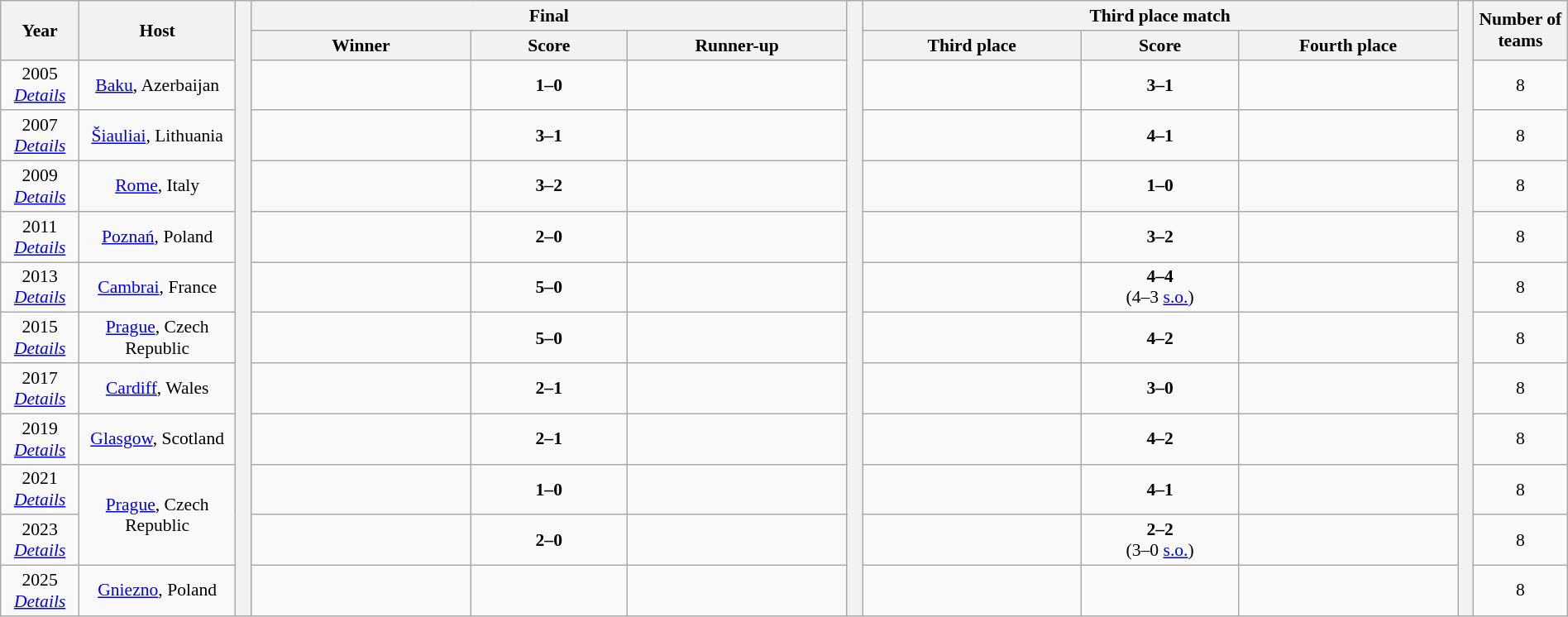<table class="wikitable" style="text-align:center;width:100%; font-size:90%;">
<tr>
<th rowspan=2 width=5%>Year</th>
<th rowspan=2 width=10%>Host</th>
<th width=1% rowspan=13></th>
<th colspan=3>Final</th>
<th width=1% rowspan=13></th>
<th colspan=3>Third place match</th>
<th width=1% rowspan=13></th>
<th width=6% rowspan=2>Number of teams</th>
</tr>
<tr>
<th width=14%>Winner</th>
<th width=10%>Score</th>
<th width=14%>Runner-up</th>
<th width=14%>Third place</th>
<th width=10%>Score</th>
<th width=14%>Fourth place</th>
</tr>
<tr>
<td>2005<br><em><a href='#'>Details</a></em></td>
<td><a href='#'>Baku</a>, Azerbaijan</td>
<td><strong></strong></td>
<td><strong>1–0</strong></td>
<td></td>
<td></td>
<td><strong>3–1</strong></td>
<td></td>
<td>8</td>
</tr>
<tr>
<td>2007<br><em><a href='#'>Details</a></em></td>
<td><a href='#'>Šiauliai</a>, Lithuania</td>
<td><strong></strong></td>
<td><strong>3–1</strong></td>
<td></td>
<td></td>
<td><strong>4–1</strong></td>
<td></td>
<td>8</td>
</tr>
<tr>
<td>2009<br><em><a href='#'>Details</a></em></td>
<td><a href='#'>Rome</a>, Italy</td>
<td><strong></strong></td>
<td><strong>3–2</strong></td>
<td></td>
<td></td>
<td><strong>1–0</strong></td>
<td></td>
<td>8</td>
</tr>
<tr>
<td>2011<br><em><a href='#'>Details</a></em></td>
<td><a href='#'>Poznań</a>, Poland</td>
<td><strong></strong></td>
<td><strong>2–0</strong></td>
<td></td>
<td></td>
<td><strong>3–2</strong></td>
<td></td>
<td>8</td>
</tr>
<tr>
<td>2013<br><em><a href='#'>Details</a></em></td>
<td><a href='#'>Cambrai</a>, France</td>
<td><strong></strong></td>
<td><strong>5–0</strong></td>
<td></td>
<td></td>
<td><strong>4–4</strong><br>(4–3 <a href='#'>s.o.</a>)</td>
<td></td>
<td>8</td>
</tr>
<tr>
<td>2015<br><em><a href='#'>Details</a></em></td>
<td><a href='#'>Prague</a>, Czech Republic</td>
<td><strong></strong></td>
<td><strong>5–0</strong></td>
<td></td>
<td></td>
<td><strong>4–2</strong></td>
<td></td>
<td>8</td>
</tr>
<tr>
<td>2017<br><em><a href='#'>Details</a></em></td>
<td><a href='#'>Cardiff</a>, Wales</td>
<td><strong></strong></td>
<td><strong>2–1</strong></td>
<td></td>
<td></td>
<td><strong>3–0</strong></td>
<td></td>
<td>8</td>
</tr>
<tr>
<td>2019<br><em><a href='#'>Details</a></em></td>
<td><a href='#'>Glasgow</a>, Scotland</td>
<td><strong></strong></td>
<td><strong>2–1</strong></td>
<td></td>
<td></td>
<td><strong>4–2</strong></td>
<td></td>
<td>8</td>
</tr>
<tr>
<td>2021<br><em><a href='#'>Details</a></em></td>
<td rowspan=2><a href='#'>Prague</a>, Czech Republic</td>
<td><strong></strong></td>
<td><strong>1–0</strong></td>
<td></td>
<td></td>
<td><strong>4–1</strong></td>
<td></td>
<td>8</td>
</tr>
<tr>
<td>2023<br><em><a href='#'>Details</a></em></td>
<td><strong></strong></td>
<td><strong>2–0</strong></td>
<td></td>
<td></td>
<td><strong>2–2</strong><br>(3–0 <a href='#'>s.o.</a>)</td>
<td></td>
<td>8</td>
</tr>
<tr>
<td>2025<br><em><a href='#'>Details</a></td>
<td><a href='#'>Gniezno</a>, Poland</td>
<td></td>
<td></td>
<td></td>
<td></td>
<td></td>
<td></td>
<td>8</td>
</tr>
</table>
